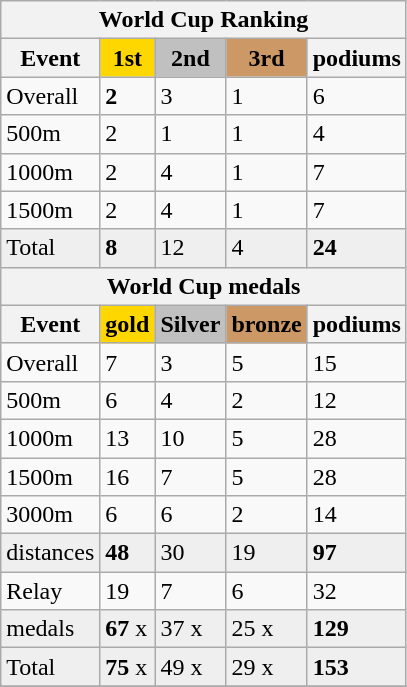<table class="wikitable" style="font-size:100%" style="text-align:center">
<tr>
<th colspan="5">World Cup Ranking</th>
</tr>
<tr>
<th>Event</th>
<th style="background:gold">1st</th>
<th style="background:silver">2nd</th>
<th style="background:#CC9966">3rd</th>
<th>podiums</th>
</tr>
<tr>
<td>Overall</td>
<td><strong>2</strong></td>
<td>3</td>
<td>1</td>
<td>6</td>
</tr>
<tr>
<td>500m</td>
<td>2</td>
<td>1</td>
<td>1</td>
<td>4</td>
</tr>
<tr>
<td>1000m</td>
<td>2</td>
<td>4</td>
<td>1</td>
<td>7</td>
</tr>
<tr>
<td>1500m</td>
<td>2</td>
<td>4</td>
<td>1</td>
<td>7</td>
</tr>
<tr>
<td style="background:#EFEFEF">Total</td>
<td style="background:#EFEFEF"><strong>8</strong></td>
<td style="background:#EFEFEF">12</td>
<td style="background:#EFEFEF">4</td>
<td style="background: #EFEFEF"><strong>24</strong></td>
</tr>
<tr>
<th colspan="5">World Cup medals</th>
</tr>
<tr>
<th>Event</th>
<th style="background:gold">gold</th>
<th style="background:silver">Silver</th>
<th style="background:#CC9966">bronze</th>
<th>podiums</th>
</tr>
<tr>
<td>Overall</td>
<td>7</td>
<td>3</td>
<td>5</td>
<td>15</td>
</tr>
<tr>
<td>500m</td>
<td>6</td>
<td>4</td>
<td>2</td>
<td>12</td>
</tr>
<tr>
<td>1000m</td>
<td>13</td>
<td>10</td>
<td>5</td>
<td>28</td>
</tr>
<tr>
<td>1500m</td>
<td>16</td>
<td>7</td>
<td>5</td>
<td>28</td>
</tr>
<tr>
<td>3000m</td>
<td>6</td>
<td>6</td>
<td>2</td>
<td>14</td>
</tr>
<tr>
<td style="background:#EFEFEF">distances</td>
<td style="background:#EFEFEF"><strong>48</strong></td>
<td style="background:#EFEFEF">30</td>
<td style="background:#EFEFEF">19</td>
<td style="background: #EFEFEF"><strong>97</strong></td>
</tr>
<tr>
<td>Relay</td>
<td>19</td>
<td>7</td>
<td>6</td>
<td>32</td>
</tr>
<tr>
<td style="background:#EFEFEF">medals</td>
<td style="background:#EFEFEF"><strong>67</strong> x </td>
<td style="background:#EFEFEF">37 x </td>
<td style="background:#EFEFEF">25 x </td>
<td style="background:#EFEFEF"><strong>129 </strong></td>
</tr>
<tr>
<td style="background:#EFEFEF">Total</td>
<td style="background:#EFEFEF"><strong>75</strong> x </td>
<td style="background:#EFEFEF">49 x </td>
<td style="background:#EFEFEF">29 x </td>
<td style="background:#EFEFEF"><strong>153 </strong></td>
</tr>
<tr>
</tr>
</table>
